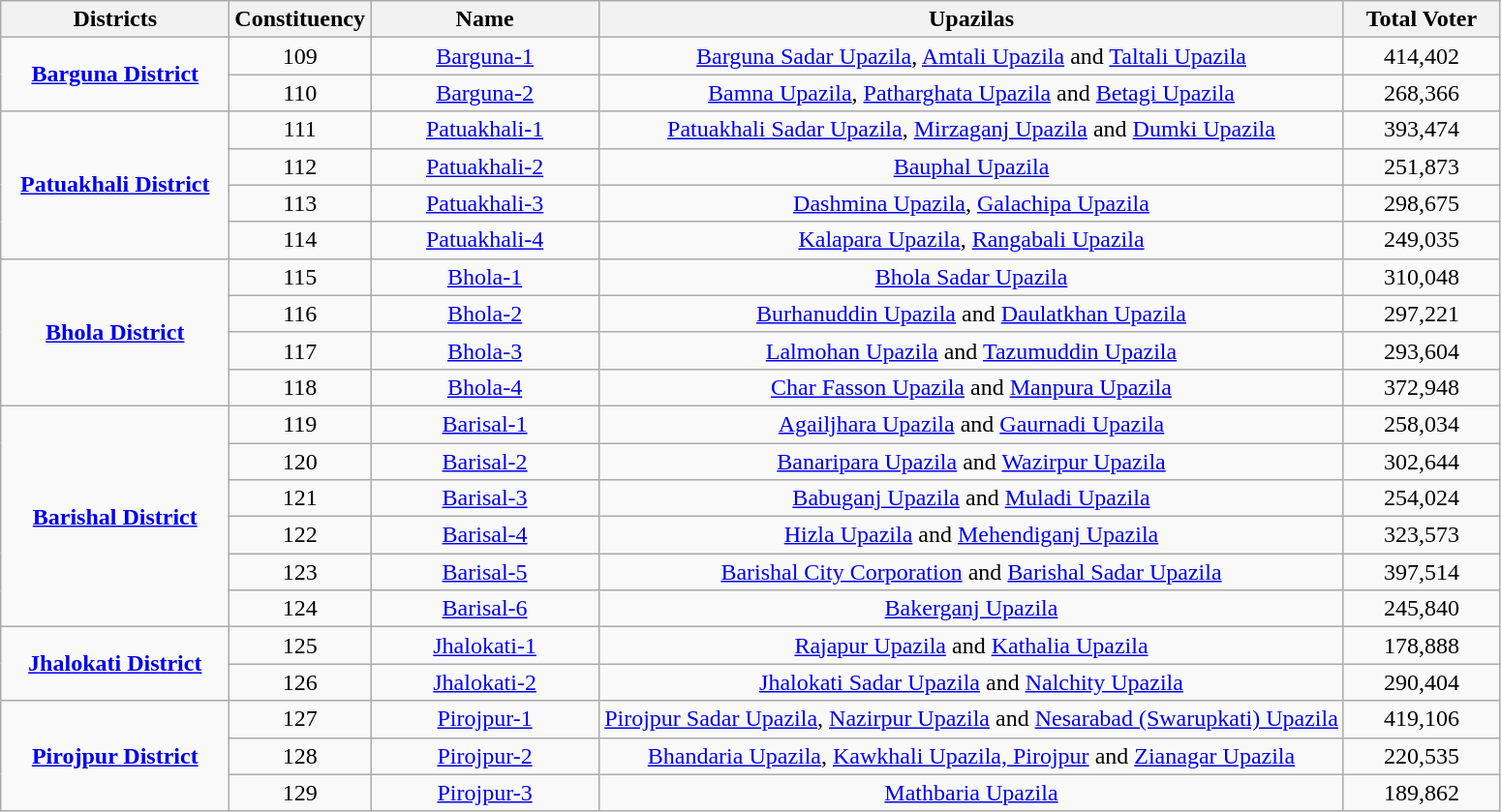<table class=wikitable style=text-align:center>
<tr>
<th width=150>Districts</th>
<th width=50>Constituency</th>
<th width=150>Name</th>
<th>Upazilas</th>
<th width=100>Total Voter</th>
</tr>
<tr>
<td rowspan=2 align=center><strong><a href='#'>Barguna District</a></strong></td>
<td>109</td>
<td><a href='#'>Barguna-1</a></td>
<td><a href='#'>Barguna Sadar Upazila</a>, <a href='#'>Amtali Upazila</a> and <a href='#'>Taltali Upazila</a></td>
<td>414,402</td>
</tr>
<tr>
<td>110</td>
<td><a href='#'>Barguna-2</a></td>
<td><a href='#'>Bamna Upazila</a>, <a href='#'>Patharghata Upazila</a> and <a href='#'>Betagi Upazila</a></td>
<td>268,366</td>
</tr>
<tr>
<td rowspan=4 align=center><strong><a href='#'>Patuakhali District</a></strong></td>
<td>111</td>
<td><a href='#'>Patuakhali-1</a></td>
<td><a href='#'>Patuakhali Sadar Upazila</a>, <a href='#'>Mirzaganj Upazila</a> and <a href='#'>Dumki Upazila</a></td>
<td>393,474</td>
</tr>
<tr>
<td>112</td>
<td><a href='#'>Patuakhali-2</a></td>
<td><a href='#'>Bauphal Upazila</a></td>
<td>251,873</td>
</tr>
<tr>
<td>113</td>
<td><a href='#'>Patuakhali-3</a></td>
<td><a href='#'>Dashmina Upazila</a>, <a href='#'>Galachipa Upazila</a></td>
<td>298,675</td>
</tr>
<tr>
<td>114</td>
<td><a href='#'>Patuakhali-4</a></td>
<td><a href='#'>Kalapara Upazila</a>, <a href='#'>Rangabali Upazila</a></td>
<td>249,035</td>
</tr>
<tr>
<td rowspan=4 align=center><strong><a href='#'>Bhola District</a></strong></td>
<td>115</td>
<td><a href='#'>Bhola-1</a></td>
<td><a href='#'>Bhola Sadar Upazila</a></td>
<td>310,048</td>
</tr>
<tr>
<td>116</td>
<td><a href='#'>Bhola-2</a></td>
<td><a href='#'>Burhanuddin Upazila</a> and <a href='#'>Daulatkhan Upazila</a></td>
<td>297,221</td>
</tr>
<tr>
<td>117</td>
<td><a href='#'>Bhola-3</a></td>
<td><a href='#'>Lalmohan Upazila</a> and <a href='#'>Tazumuddin Upazila</a></td>
<td>293,604</td>
</tr>
<tr>
<td>118</td>
<td><a href='#'>Bhola-4</a></td>
<td><a href='#'>Char Fasson Upazila</a> and <a href='#'>Manpura Upazila</a></td>
<td>372,948</td>
</tr>
<tr>
<td rowspan=6 align=center><strong><a href='#'>Barishal District</a></strong></td>
<td>119</td>
<td><a href='#'>Barisal-1</a></td>
<td><a href='#'>Agailjhara Upazila</a> and <a href='#'>Gaurnadi Upazila</a></td>
<td>258,034</td>
</tr>
<tr>
<td>120</td>
<td><a href='#'>Barisal-2</a></td>
<td><a href='#'>Banaripara Upazila</a> and <a href='#'>Wazirpur Upazila</a></td>
<td>302,644</td>
</tr>
<tr>
<td>121</td>
<td><a href='#'>Barisal-3</a></td>
<td><a href='#'>Babuganj Upazila</a> and <a href='#'>Muladi Upazila</a></td>
<td>254,024</td>
</tr>
<tr>
<td>122</td>
<td><a href='#'>Barisal-4</a></td>
<td><a href='#'>Hizla Upazila</a> and <a href='#'>Mehendiganj Upazila</a></td>
<td>323,573</td>
</tr>
<tr>
<td>123</td>
<td><a href='#'>Barisal-5</a></td>
<td><a href='#'>Barishal City Corporation</a> and <a href='#'>Barishal Sadar Upazila</a></td>
<td>397,514</td>
</tr>
<tr>
<td>124</td>
<td><a href='#'>Barisal-6</a></td>
<td><a href='#'>Bakerganj Upazila</a></td>
<td>245,840</td>
</tr>
<tr>
<td rowspan=2 align=center><strong><a href='#'>Jhalokati District</a></strong></td>
<td>125</td>
<td><a href='#'>Jhalokati-1</a></td>
<td><a href='#'>Rajapur Upazila</a> and <a href='#'>Kathalia Upazila</a></td>
<td>178,888</td>
</tr>
<tr>
<td>126</td>
<td><a href='#'>Jhalokati-2</a></td>
<td><a href='#'>Jhalokati Sadar Upazila</a> and <a href='#'>Nalchity Upazila</a></td>
<td>290,404</td>
</tr>
<tr>
<td rowspan=3 align=center><strong><a href='#'>Pirojpur District</a></strong></td>
<td>127</td>
<td><a href='#'>Pirojpur-1</a></td>
<td><a href='#'>Pirojpur Sadar Upazila</a>, <a href='#'>Nazirpur Upazila</a> and <a href='#'>Nesarabad (Swarupkati) Upazila</a></td>
<td>419,106</td>
</tr>
<tr>
<td>128</td>
<td><a href='#'>Pirojpur-2</a></td>
<td><a href='#'>Bhandaria Upazila</a>, <a href='#'>Kawkhali Upazila, Pirojpur</a> and <a href='#'>Zianagar Upazila</a></td>
<td>220,535</td>
</tr>
<tr>
<td>129</td>
<td><a href='#'>Pirojpur-3</a></td>
<td><a href='#'>Mathbaria Upazila</a></td>
<td>189,862</td>
</tr>
</table>
